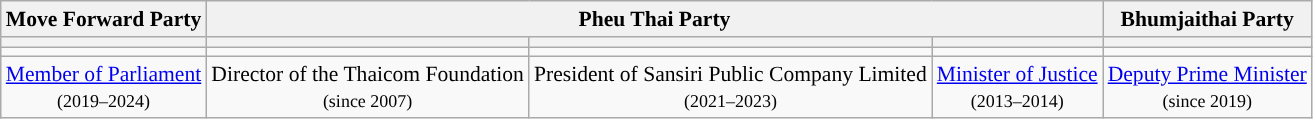<table class="wikitable" style="font-size:90%; text-align:center;">
<tr>
<td style="background:#f1f1f1;"><strong>Move Forward Party</strong></td>
<td colspan="3" style="background:#f1f1f1;"><strong>Pheu Thai Party</strong></td>
<td style="background:#f1f1f1;"><strong>Bhumjaithai Party</strong></td>
</tr>
<tr>
<th style="background:"><a href='#'></a></th>
<th style="background:"><a href='#'></a></th>
<th style="background:"><a href='#'></a></th>
<th style="background:"><a href='#'></a></th>
<th style="background:"><a href='#'></a></th>
</tr>
<tr>
<td></td>
<td></td>
<td></td>
<td></td>
<td></td>
</tr>
<tr>
<td><a href='#'>Member of Parliament</a> <br><small>(2019–2024)</small></td>
<td>Director of the Thaicom Foundation<br><small>(since 2007)</small></td>
<td>President of Sansiri Public Company Limited <br><small>(2021–2023) </small></td>
<td><a href='#'>Minister of Justice</a> <br><small>(2013–2014)</small></td>
<td><a href='#'>Deputy Prime Minister</a><br><small>(since 2019)</small></td>
</tr>
</table>
